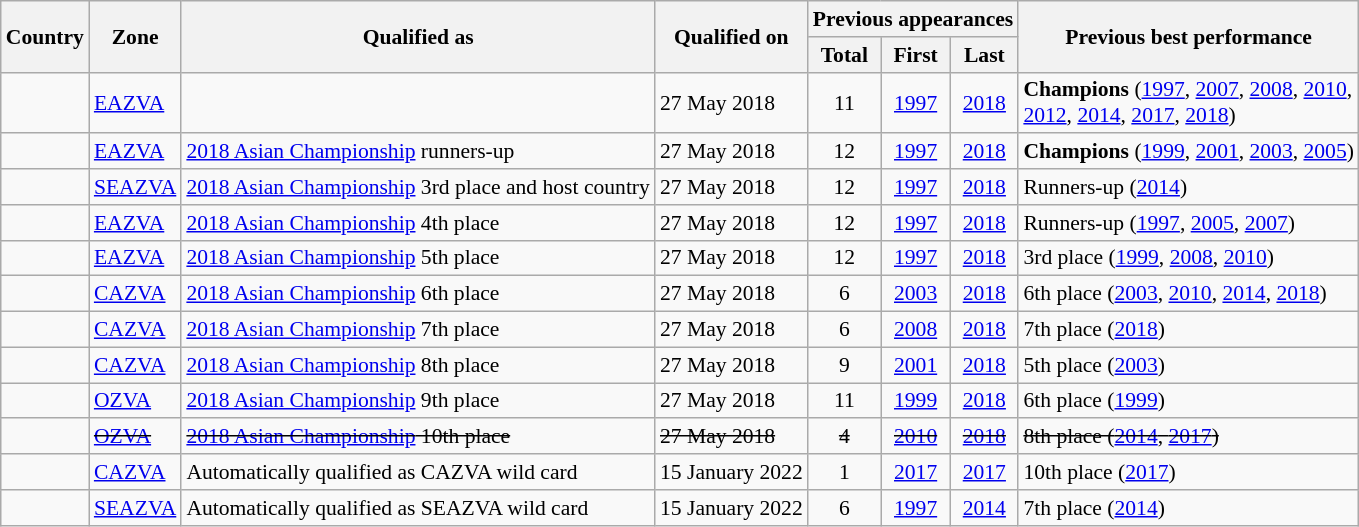<table class="wikitable sortable" style="font-size:90%">
<tr>
<th rowspan=2>Country</th>
<th rowspan=2>Zone</th>
<th rowspan=2>Qualified as</th>
<th rowspan=2>Qualified on</th>
<th colspan=3>Previous appearances</th>
<th rowspan=2>Previous best performance</th>
</tr>
<tr>
<th>Total</th>
<th>First</th>
<th>Last</th>
</tr>
<tr>
<td></td>
<td><a href='#'>EAZVA</a></td>
<td></td>
<td>27 May 2018</td>
<td style="text-align:center">11</td>
<td style="text-align:center"><a href='#'>1997</a></td>
<td style="text-align:center"><a href='#'>2018</a></td>
<td><strong>Champions</strong> (<a href='#'>1997</a>, <a href='#'>2007</a>, <a href='#'>2008</a>, <a href='#'>2010</a>,<br><a href='#'>2012</a>, <a href='#'>2014</a>, <a href='#'>2017</a>, <a href='#'>2018</a>)</td>
</tr>
<tr>
<td></td>
<td><a href='#'>EAZVA</a></td>
<td><a href='#'>2018 Asian Championship</a> runners-up</td>
<td>27 May 2018</td>
<td style="text-align:center">12</td>
<td style="text-align:center"><a href='#'>1997</a></td>
<td style="text-align:center"><a href='#'>2018</a></td>
<td><strong>Champions</strong> (<a href='#'>1999</a>, <a href='#'>2001</a>, <a href='#'>2003</a>, <a href='#'>2005</a>)</td>
</tr>
<tr>
<td></td>
<td><a href='#'>SEAZVA</a></td>
<td><a href='#'>2018 Asian Championship</a> 3rd place and host country</td>
<td>27 May 2018</td>
<td style="text-align:center">12</td>
<td style="text-align:center"><a href='#'>1997</a></td>
<td style="text-align:center"><a href='#'>2018</a></td>
<td>Runners-up (<a href='#'>2014</a>)</td>
</tr>
<tr>
<td></td>
<td><a href='#'>EAZVA</a></td>
<td><a href='#'>2018 Asian Championship</a> 4th place</td>
<td>27 May 2018</td>
<td style="text-align:center">12</td>
<td style="text-align:center"><a href='#'>1997</a></td>
<td style="text-align:center"><a href='#'>2018</a></td>
<td>Runners-up (<a href='#'>1997</a>, <a href='#'>2005</a>, <a href='#'>2007</a>)</td>
</tr>
<tr>
<td></td>
<td><a href='#'>EAZVA</a></td>
<td><a href='#'>2018 Asian Championship</a> 5th place</td>
<td>27 May 2018</td>
<td style="text-align:center">12</td>
<td style="text-align:center"><a href='#'>1997</a></td>
<td style="text-align:center"><a href='#'>2018</a></td>
<td>3rd place (<a href='#'>1999</a>, <a href='#'>2008</a>, <a href='#'>2010</a>)</td>
</tr>
<tr>
<td></td>
<td><a href='#'>CAZVA</a></td>
<td><a href='#'>2018 Asian Championship</a> 6th place</td>
<td>27 May 2018</td>
<td style="text-align:center">6</td>
<td style="text-align:center"><a href='#'>2003</a></td>
<td style="text-align:center"><a href='#'>2018</a></td>
<td>6th place (<a href='#'>2003</a>, <a href='#'>2010</a>, <a href='#'>2014</a>, <a href='#'>2018</a>)</td>
</tr>
<tr>
<td></td>
<td><a href='#'>CAZVA</a></td>
<td><a href='#'>2018 Asian Championship</a> 7th place</td>
<td>27 May 2018</td>
<td style="text-align:center">6</td>
<td style="text-align:center"><a href='#'>2008</a></td>
<td style="text-align:center"><a href='#'>2018</a></td>
<td>7th place (<a href='#'>2018</a>)</td>
</tr>
<tr>
<td></td>
<td><a href='#'>CAZVA</a></td>
<td><a href='#'>2018 Asian Championship</a> 8th place</td>
<td>27 May 2018</td>
<td style="text-align:center">9</td>
<td style="text-align:center"><a href='#'>2001</a></td>
<td style="text-align:center"><a href='#'>2018</a></td>
<td>5th place (<a href='#'>2003</a>)</td>
</tr>
<tr>
<td></td>
<td><a href='#'>OZVA</a></td>
<td><a href='#'>2018 Asian Championship</a> 9th place</td>
<td>27 May 2018</td>
<td style="text-align:center">11</td>
<td style="text-align:center"><a href='#'>1999</a></td>
<td style="text-align:center"><a href='#'>2018</a></td>
<td>6th place (<a href='#'>1999</a>)</td>
</tr>
<tr>
<td><s></s></td>
<td><s><a href='#'>OZVA</a></s></td>
<td><s><a href='#'>2018 Asian Championship</a> 10th place</s></td>
<td><s>27 May 2018</s></td>
<td style="text-align:center"><s>4</s></td>
<td style="text-align:center"><s><a href='#'>2010</a></s></td>
<td style="text-align:center"><s><a href='#'>2018</a></s></td>
<td><s>8th place (<a href='#'>2014</a>, <a href='#'>2017</a>)</s></td>
</tr>
<tr>
<td></td>
<td><a href='#'>CAZVA</a></td>
<td>Automatically qualified as CAZVA wild card</td>
<td>15 January 2022</td>
<td style="text-align:center">1</td>
<td style="text-align:center"><a href='#'>2017</a></td>
<td style="text-align:center"><a href='#'>2017</a></td>
<td>10th place (<a href='#'>2017</a>)</td>
</tr>
<tr>
<td></td>
<td><a href='#'>SEAZVA</a></td>
<td>Automatically qualified as SEAZVA wild card</td>
<td>15 January 2022</td>
<td style="text-align:center">6</td>
<td style="text-align:center"><a href='#'>1997</a></td>
<td style="text-align:center"><a href='#'>2014</a></td>
<td>7th place (<a href='#'>2014</a>)</td>
</tr>
</table>
